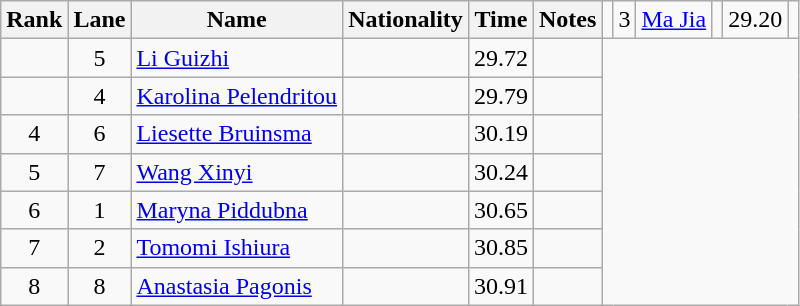<table class="wikitable sortable" style="text-align:center">
<tr>
<th>Rank</th>
<th>Lane</th>
<th>Name</th>
<th>Nationality</th>
<th>Time</th>
<th>Notes</th>
<td></td>
<td>3</td>
<td align=left><a href='#'>Ma Jia</a></td>
<td align=left></td>
<td>29.20</td>
<td><strong></strong></td>
</tr>
<tr>
<td></td>
<td>5</td>
<td align=left><a href='#'>Li Guizhi</a></td>
<td align=left></td>
<td>29.72</td>
<td></td>
</tr>
<tr>
<td></td>
<td>4</td>
<td align=left><a href='#'>Karolina Pelendritou</a></td>
<td align=left></td>
<td>29.79</td>
<td><strong></strong></td>
</tr>
<tr>
<td>4</td>
<td>6</td>
<td align=left><a href='#'>Liesette Bruinsma</a></td>
<td align=left></td>
<td>30.19</td>
<td></td>
</tr>
<tr>
<td>5</td>
<td>7</td>
<td align=left><a href='#'>Wang Xinyi</a></td>
<td align=left></td>
<td>30.24</td>
<td></td>
</tr>
<tr>
<td>6</td>
<td>1</td>
<td align=left><a href='#'>Maryna Piddubna</a></td>
<td align=left></td>
<td>30.65</td>
<td></td>
</tr>
<tr>
<td>7</td>
<td>2</td>
<td align=left><a href='#'>Tomomi Ishiura</a></td>
<td align=left></td>
<td>30.85</td>
<td></td>
</tr>
<tr>
<td>8</td>
<td>8</td>
<td align=left><a href='#'>Anastasia Pagonis</a></td>
<td align=left></td>
<td>30.91</td>
<td><strong></strong></td>
</tr>
</table>
